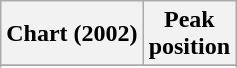<table class="wikitable plainrowheaders">
<tr>
<th>Chart (2002)</th>
<th>Peak<br>position</th>
</tr>
<tr>
</tr>
<tr>
</tr>
</table>
